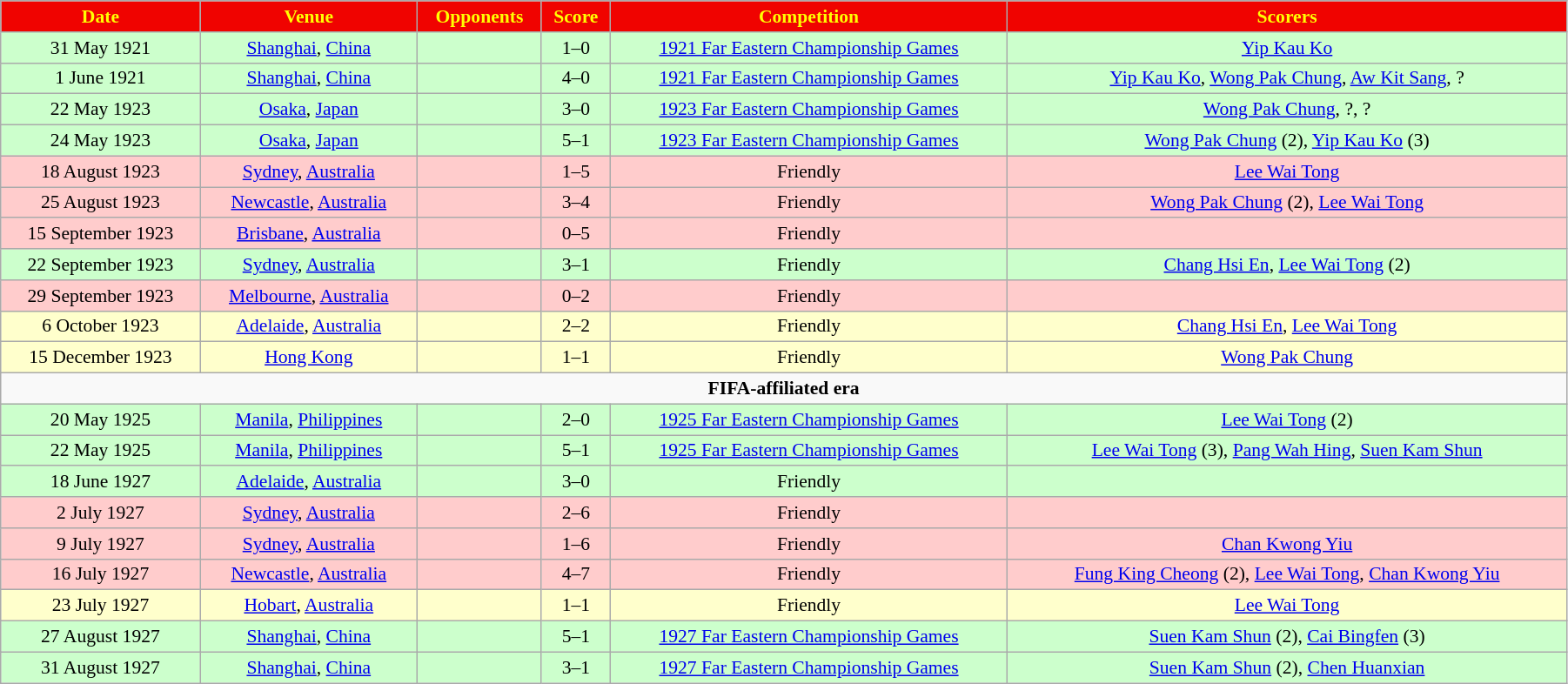<table width=95% class="wikitable" style="text-align: center; font-size: 90%">
<tr bgcolor=#F00300 style="color:yellow">
<td><strong>Date</strong></td>
<td><strong>Venue</strong></td>
<td><strong>Opponents</strong></td>
<td><strong>Score</strong></td>
<td><strong>Competition</strong></td>
<td><strong>Scorers</strong></td>
</tr>
<tr bgcolor=#CCFFCC>
<td>31 May 1921</td>
<td><a href='#'>Shanghai</a>, <a href='#'>China</a></td>
<td></td>
<td>1–0</td>
<td><a href='#'>1921 Far Eastern Championship Games</a></td>
<td><a href='#'>Yip Kau Ko</a></td>
</tr>
<tr bgcolor=#CCFFCC>
<td>1 June 1921</td>
<td><a href='#'>Shanghai</a>, <a href='#'>China</a></td>
<td></td>
<td>4–0</td>
<td><a href='#'>1921 Far Eastern Championship Games</a></td>
<td><a href='#'>Yip Kau Ko</a>, <a href='#'>Wong Pak Chung</a>, <a href='#'>Aw Kit Sang</a>, ?</td>
</tr>
<tr bgcolor=#CCFFCC>
<td>22 May 1923</td>
<td><a href='#'>Osaka</a>, <a href='#'>Japan</a></td>
<td></td>
<td>3–0</td>
<td><a href='#'>1923 Far Eastern Championship Games</a></td>
<td><a href='#'>Wong Pak Chung</a>, ?, ?</td>
</tr>
<tr bgcolor=#CCFFCC>
<td>24 May 1923</td>
<td><a href='#'>Osaka</a>, <a href='#'>Japan</a></td>
<td></td>
<td>5–1</td>
<td><a href='#'>1923 Far Eastern Championship Games</a></td>
<td><a href='#'>Wong Pak Chung</a> (2), <a href='#'>Yip Kau Ko</a> (3)</td>
</tr>
<tr bgcolor=#FFCCCC>
<td>18 August 1923</td>
<td><a href='#'>Sydney</a>, <a href='#'>Australia</a></td>
<td></td>
<td>1–5</td>
<td>Friendly</td>
<td><a href='#'>Lee Wai Tong</a></td>
</tr>
<tr bgcolor=#FFCCCC>
<td>25 August 1923</td>
<td><a href='#'>Newcastle</a>, <a href='#'>Australia</a></td>
<td></td>
<td>3–4</td>
<td>Friendly</td>
<td><a href='#'>Wong Pak Chung</a> (2), <a href='#'>Lee Wai Tong</a></td>
</tr>
<tr bgcolor=#FFCCCC>
<td>15 September 1923</td>
<td><a href='#'>Brisbane</a>, <a href='#'>Australia</a></td>
<td></td>
<td>0–5</td>
<td>Friendly</td>
<td></td>
</tr>
<tr bgcolor=#CCFFCC>
<td>22 September 1923</td>
<td><a href='#'>Sydney</a>, <a href='#'>Australia</a></td>
<td></td>
<td>3–1</td>
<td>Friendly</td>
<td><a href='#'>Chang Hsi En</a>, <a href='#'>Lee Wai Tong</a> (2)</td>
</tr>
<tr bgcolor=#FFCCCC>
<td>29 September 1923</td>
<td><a href='#'>Melbourne</a>, <a href='#'>Australia</a></td>
<td></td>
<td>0–2</td>
<td>Friendly</td>
<td></td>
</tr>
<tr bgcolor=#FFFFCC>
<td>6 October 1923</td>
<td><a href='#'>Adelaide</a>, <a href='#'>Australia</a></td>
<td></td>
<td>2–2</td>
<td>Friendly</td>
<td><a href='#'>Chang Hsi En</a>, <a href='#'>Lee Wai Tong</a></td>
</tr>
<tr bgcolor=#FFFFCC>
<td>15 December 1923</td>
<td><a href='#'>Hong Kong</a></td>
<td></td>
<td>1–1</td>
<td>Friendly</td>
<td><a href='#'>Wong Pak Chung</a></td>
</tr>
<tr>
<td colspan="7"><strong>FIFA-affiliated era</strong></td>
</tr>
<tr bgcolor=#CCFFCC>
<td>20 May 1925</td>
<td><a href='#'>Manila</a>, <a href='#'>Philippines</a></td>
<td></td>
<td>2–0</td>
<td><a href='#'>1925 Far Eastern Championship Games</a></td>
<td><a href='#'>Lee Wai Tong</a> (2)</td>
</tr>
<tr bgcolor=#CCFFCC>
<td>22 May 1925</td>
<td><a href='#'>Manila</a>, <a href='#'>Philippines</a></td>
<td></td>
<td>5–1</td>
<td><a href='#'>1925 Far Eastern Championship Games</a></td>
<td><a href='#'>Lee Wai Tong</a> (3), <a href='#'>Pang Wah Hing</a>, <a href='#'>Suen Kam Shun</a></td>
</tr>
<tr bgcolor=#CCFFCC>
<td>18 June 1927</td>
<td><a href='#'>Adelaide</a>, <a href='#'>Australia</a></td>
<td></td>
<td>3–0</td>
<td>Friendly</td>
<td></td>
</tr>
<tr bgcolor=#FFCCCC>
<td>2 July 1927</td>
<td><a href='#'>Sydney</a>, <a href='#'>Australia</a></td>
<td></td>
<td>2–6</td>
<td>Friendly</td>
<td></td>
</tr>
<tr bgcolor=#FFCCCC>
<td>9 July 1927</td>
<td><a href='#'>Sydney</a>, <a href='#'>Australia</a></td>
<td></td>
<td>1–6</td>
<td>Friendly</td>
<td><a href='#'>Chan Kwong Yiu</a></td>
</tr>
<tr bgcolor=#FFCCCC>
<td>16 July 1927</td>
<td><a href='#'>Newcastle</a>, <a href='#'>Australia</a></td>
<td></td>
<td>4–7</td>
<td>Friendly</td>
<td><a href='#'>Fung King Cheong</a> (2), <a href='#'>Lee Wai Tong</a>, <a href='#'>Chan Kwong Yiu</a></td>
</tr>
<tr bgcolor=#FFFFCC>
<td>23 July 1927</td>
<td><a href='#'>Hobart</a>, <a href='#'>Australia</a></td>
<td></td>
<td>1–1</td>
<td>Friendly</td>
<td><a href='#'>Lee Wai Tong</a></td>
</tr>
<tr bgcolor=#CCFFCC>
<td>27 August 1927</td>
<td><a href='#'>Shanghai</a>, <a href='#'>China</a></td>
<td></td>
<td>5–1</td>
<td><a href='#'>1927 Far Eastern Championship Games</a></td>
<td><a href='#'>Suen Kam Shun</a> (2), <a href='#'>Cai Bingfen</a> (3)</td>
</tr>
<tr bgcolor=#CCFFCC>
<td>31 August 1927</td>
<td><a href='#'>Shanghai</a>, <a href='#'>China</a></td>
<td></td>
<td>3–1</td>
<td><a href='#'>1927 Far Eastern Championship Games</a></td>
<td><a href='#'>Suen Kam Shun</a> (2), <a href='#'>Chen Huanxian</a></td>
</tr>
</table>
